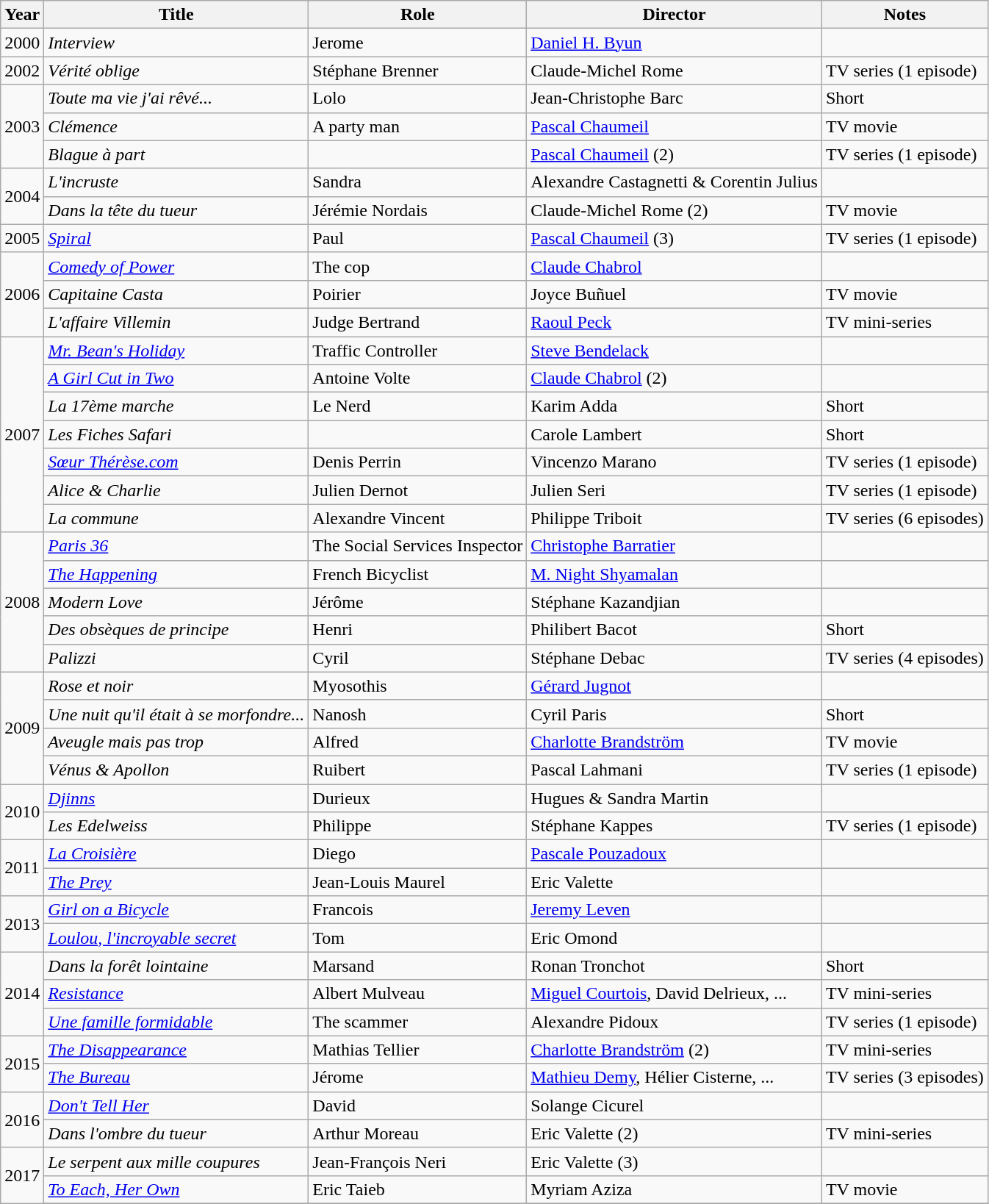<table class="wikitable">
<tr>
<th>Year</th>
<th>Title</th>
<th>Role</th>
<th>Director</th>
<th>Notes</th>
</tr>
<tr>
<td rowspan=1>2000</td>
<td><em>Interview</em></td>
<td>Jerome</td>
<td><a href='#'>Daniel H. Byun</a></td>
<td></td>
</tr>
<tr>
<td rowspan=1>2002</td>
<td><em>Vérité oblige</em></td>
<td>Stéphane Brenner</td>
<td>Claude-Michel Rome</td>
<td>TV series (1 episode)</td>
</tr>
<tr>
<td rowspan=3>2003</td>
<td><em>Toute ma vie j'ai rêvé...</em></td>
<td>Lolo</td>
<td>Jean-Christophe Barc</td>
<td>Short</td>
</tr>
<tr>
<td><em>Clémence</em></td>
<td>A party man</td>
<td><a href='#'>Pascal Chaumeil</a></td>
<td>TV movie</td>
</tr>
<tr>
<td><em>Blague à part</em></td>
<td></td>
<td><a href='#'>Pascal Chaumeil</a> (2)</td>
<td>TV series (1 episode)</td>
</tr>
<tr>
<td rowspan=2>2004</td>
<td><em>L'incruste</em></td>
<td>Sandra</td>
<td>Alexandre Castagnetti & Corentin Julius</td>
<td></td>
</tr>
<tr>
<td><em>Dans la tête du tueur</em></td>
<td>Jérémie Nordais</td>
<td>Claude-Michel Rome (2)</td>
<td>TV movie</td>
</tr>
<tr>
<td rowspan=1>2005</td>
<td><em><a href='#'>Spiral</a></em></td>
<td>Paul</td>
<td><a href='#'>Pascal Chaumeil</a> (3)</td>
<td>TV series (1 episode)</td>
</tr>
<tr>
<td rowspan=3>2006</td>
<td><em><a href='#'>Comedy of Power</a></em></td>
<td>The cop</td>
<td><a href='#'>Claude Chabrol</a></td>
<td></td>
</tr>
<tr>
<td><em>Capitaine Casta</em></td>
<td>Poirier</td>
<td>Joyce Buñuel</td>
<td>TV movie</td>
</tr>
<tr>
<td><em>L'affaire Villemin</em></td>
<td>Judge Bertrand</td>
<td><a href='#'>Raoul Peck</a></td>
<td>TV mini-series</td>
</tr>
<tr>
<td rowspan=7>2007</td>
<td><em><a href='#'>Mr. Bean's Holiday</a></em></td>
<td>Traffic Controller</td>
<td><a href='#'>Steve Bendelack</a></td>
<td></td>
</tr>
<tr>
<td><em><a href='#'>A Girl Cut in Two</a></em></td>
<td>Antoine Volte</td>
<td><a href='#'>Claude Chabrol</a> (2)</td>
<td></td>
</tr>
<tr>
<td><em>La 17ème marche</em></td>
<td>Le Nerd</td>
<td>Karim Adda</td>
<td>Short</td>
</tr>
<tr>
<td><em>Les Fiches Safari</em></td>
<td></td>
<td>Carole Lambert</td>
<td>Short</td>
</tr>
<tr>
<td><em><a href='#'>Sœur Thérèse.com</a></em></td>
<td>Denis Perrin</td>
<td>Vincenzo Marano</td>
<td>TV series (1 episode)</td>
</tr>
<tr>
<td><em>Alice & Charlie</em></td>
<td>Julien Dernot</td>
<td>Julien Seri</td>
<td>TV series (1 episode)</td>
</tr>
<tr>
<td><em>La commune</em></td>
<td>Alexandre Vincent</td>
<td>Philippe Triboit</td>
<td>TV series (6 episodes)</td>
</tr>
<tr>
<td rowspan=5>2008</td>
<td><em><a href='#'>Paris 36</a></em></td>
<td>The Social Services Inspector</td>
<td><a href='#'>Christophe Barratier</a></td>
<td></td>
</tr>
<tr>
<td><em><a href='#'>The Happening</a></em></td>
<td>French Bicyclist</td>
<td><a href='#'>M. Night Shyamalan</a></td>
<td></td>
</tr>
<tr>
<td><em>Modern Love</em></td>
<td>Jérôme</td>
<td>Stéphane Kazandjian</td>
<td></td>
</tr>
<tr>
<td><em>Des obsèques de principe</em></td>
<td>Henri</td>
<td>Philibert Bacot</td>
<td>Short</td>
</tr>
<tr>
<td><em>Palizzi</em></td>
<td>Cyril</td>
<td>Stéphane Debac</td>
<td>TV series (4 episodes)</td>
</tr>
<tr>
<td rowspan=4>2009</td>
<td><em>Rose et noir</em></td>
<td>Myosothis</td>
<td><a href='#'>Gérard Jugnot</a></td>
<td></td>
</tr>
<tr>
<td><em>Une nuit qu'il était à se morfondre...</em></td>
<td>Nanosh</td>
<td>Cyril Paris</td>
<td>Short</td>
</tr>
<tr>
<td><em>Aveugle mais pas trop</em></td>
<td>Alfred</td>
<td><a href='#'>Charlotte Brandström</a></td>
<td>TV movie</td>
</tr>
<tr>
<td><em>Vénus & Apollon</em></td>
<td>Ruibert</td>
<td>Pascal Lahmani</td>
<td>TV series (1 episode)</td>
</tr>
<tr>
<td rowspan=2>2010</td>
<td><em><a href='#'>Djinns</a></em></td>
<td>Durieux</td>
<td>Hugues & Sandra Martin</td>
<td></td>
</tr>
<tr>
<td><em>Les Edelweiss</em></td>
<td>Philippe</td>
<td>Stéphane Kappes</td>
<td>TV series (1 episode)</td>
</tr>
<tr>
<td rowspan=2>2011</td>
<td><em><a href='#'>La Croisière</a></em></td>
<td>Diego</td>
<td><a href='#'>Pascale Pouzadoux</a></td>
<td></td>
</tr>
<tr>
<td><em><a href='#'>The Prey</a></em></td>
<td>Jean-Louis Maurel</td>
<td>Eric Valette</td>
<td></td>
</tr>
<tr>
<td rowspan=2>2013</td>
<td><em><a href='#'>Girl on a Bicycle</a></em></td>
<td>Francois</td>
<td><a href='#'>Jeremy Leven</a></td>
<td></td>
</tr>
<tr>
<td><em><a href='#'>Loulou, l'incroyable secret</a></em></td>
<td>Tom</td>
<td>Eric Omond</td>
<td></td>
</tr>
<tr>
<td rowspan=3>2014</td>
<td><em>Dans la forêt lointaine</em></td>
<td>Marsand</td>
<td>Ronan Tronchot</td>
<td>Short</td>
</tr>
<tr>
<td><em><a href='#'>Resistance</a></em></td>
<td>Albert Mulveau</td>
<td><a href='#'>Miguel Courtois</a>, David Delrieux, ...</td>
<td>TV mini-series</td>
</tr>
<tr>
<td><em><a href='#'>Une famille formidable</a></em></td>
<td>The scammer</td>
<td>Alexandre Pidoux</td>
<td>TV series (1 episode)</td>
</tr>
<tr>
<td rowspan=2>2015</td>
<td><em><a href='#'>The Disappearance</a></em></td>
<td>Mathias Tellier</td>
<td><a href='#'>Charlotte Brandström</a> (2)</td>
<td>TV mini-series</td>
</tr>
<tr>
<td><em><a href='#'>The Bureau</a></em></td>
<td>Jérome</td>
<td><a href='#'>Mathieu Demy</a>, Hélier Cisterne, ...</td>
<td>TV series (3 episodes)</td>
</tr>
<tr>
<td rowspan=2>2016</td>
<td><em><a href='#'>Don't Tell Her</a></em></td>
<td>David</td>
<td>Solange Cicurel</td>
<td></td>
</tr>
<tr>
<td><em>Dans l'ombre du tueur</em></td>
<td>Arthur Moreau</td>
<td>Eric Valette (2)</td>
<td>TV mini-series</td>
</tr>
<tr>
<td rowspan=3>2017</td>
<td><em>Le serpent aux mille coupures</em></td>
<td>Jean-François Neri</td>
<td>Eric Valette (3)</td>
<td></td>
</tr>
<tr>
<td><em><a href='#'>To Each, Her Own</a></em></td>
<td>Eric Taieb</td>
<td>Myriam Aziza</td>
<td>TV movie</td>
</tr>
<tr>
</tr>
</table>
